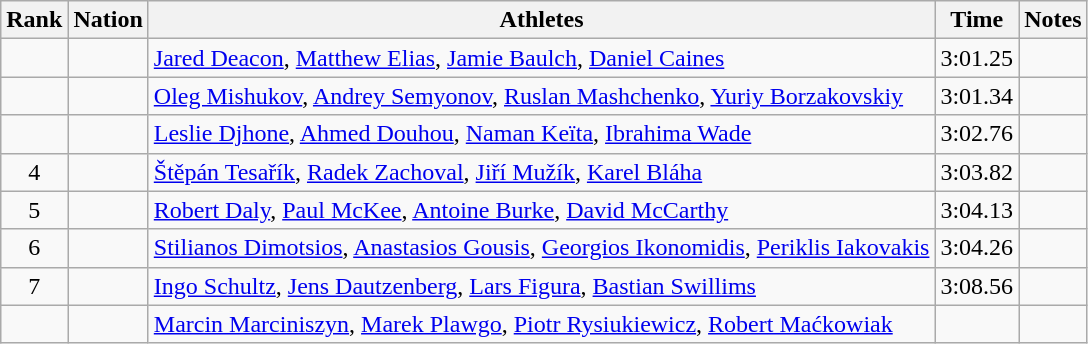<table class="wikitable sortable" style="text-align:center">
<tr>
<th>Rank</th>
<th>Nation</th>
<th>Athletes</th>
<th>Time</th>
<th>Notes</th>
</tr>
<tr>
<td></td>
<td align=left></td>
<td align=left><a href='#'>Jared Deacon</a>, <a href='#'>Matthew Elias</a>, <a href='#'>Jamie Baulch</a>, <a href='#'>Daniel Caines</a></td>
<td>3:01.25</td>
<td></td>
</tr>
<tr>
<td></td>
<td align=left></td>
<td align=left><a href='#'>Oleg Mishukov</a>, <a href='#'>Andrey Semyonov</a>, <a href='#'>Ruslan Mashchenko</a>, <a href='#'>Yuriy Borzakovskiy</a></td>
<td>3:01.34</td>
<td></td>
</tr>
<tr>
<td></td>
<td align=left></td>
<td align=left><a href='#'>Leslie Djhone</a>, <a href='#'>Ahmed Douhou</a>, <a href='#'>Naman Keïta</a>, <a href='#'>Ibrahima Wade</a></td>
<td>3:02.76</td>
<td></td>
</tr>
<tr>
<td>4</td>
<td align=left></td>
<td align=left><a href='#'>Štěpán Tesařík</a>, <a href='#'>Radek Zachoval</a>, <a href='#'>Jiří Mužík</a>, <a href='#'>Karel Bláha</a></td>
<td>3:03.82</td>
<td></td>
</tr>
<tr>
<td>5</td>
<td align=left></td>
<td align=left><a href='#'>Robert Daly</a>, <a href='#'>Paul McKee</a>, <a href='#'>Antoine Burke</a>, <a href='#'>David McCarthy</a></td>
<td>3:04.13</td>
<td></td>
</tr>
<tr>
<td>6</td>
<td align=left></td>
<td align=left><a href='#'>Stilianos Dimotsios</a>, <a href='#'>Anastasios Gousis</a>, <a href='#'>Georgios Ikonomidis</a>, <a href='#'>Periklis Iakovakis</a></td>
<td>3:04.26</td>
<td></td>
</tr>
<tr>
<td>7</td>
<td align=left></td>
<td align=left><a href='#'>Ingo Schultz</a>, <a href='#'>Jens Dautzenberg</a>, <a href='#'>Lars Figura</a>, <a href='#'>Bastian Swillims</a></td>
<td>3:08.56</td>
<td></td>
</tr>
<tr>
<td></td>
<td align=left></td>
<td align=left><a href='#'>Marcin Marciniszyn</a>, <a href='#'>Marek Plawgo</a>, <a href='#'>Piotr Rysiukiewicz</a>, <a href='#'>Robert Maćkowiak</a></td>
<td></td>
<td></td>
</tr>
</table>
